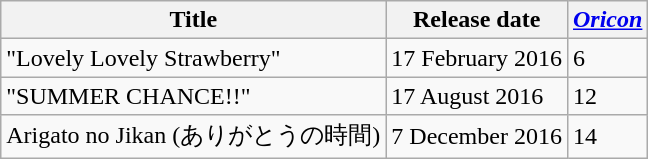<table class="wikitable">
<tr>
<th>Title</th>
<th>Release date</th>
<th><em><a href='#'>Oricon</a></em></th>
</tr>
<tr>
<td>"Lovely Lovely Strawberry"</td>
<td>17 February 2016</td>
<td>6</td>
</tr>
<tr>
<td>"SUMMER CHANCE!!"</td>
<td>17 August 2016</td>
<td>12</td>
</tr>
<tr>
<td>Arigato no Jikan (ありがとうの時間)</td>
<td>7 December 2016</td>
<td>14</td>
</tr>
</table>
